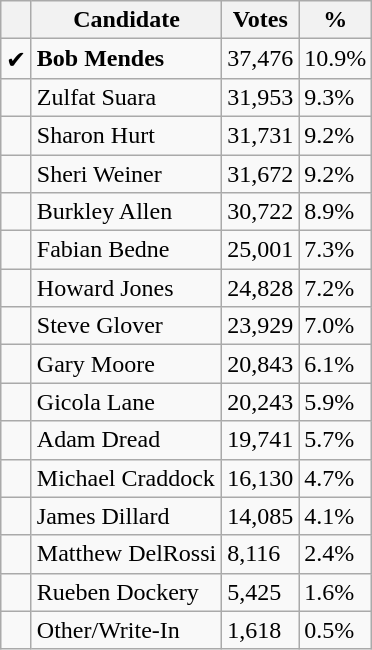<table class="wikitable">
<tr>
<th></th>
<th>Candidate</th>
<th>Votes</th>
<th>%</th>
</tr>
<tr>
<td>✔</td>
<td><strong>Bob</strong> <strong>Mendes</strong></td>
<td>37,476</td>
<td>10.9%</td>
</tr>
<tr>
<td></td>
<td>Zulfat Suara</td>
<td>31,953</td>
<td>9.3%</td>
</tr>
<tr>
<td></td>
<td>Sharon Hurt</td>
<td>31,731</td>
<td>9.2%</td>
</tr>
<tr>
<td></td>
<td>Sheri Weiner</td>
<td>31,672</td>
<td>9.2%</td>
</tr>
<tr>
<td></td>
<td>Burkley Allen</td>
<td>30,722</td>
<td>8.9%</td>
</tr>
<tr>
<td></td>
<td>Fabian Bedne</td>
<td>25,001</td>
<td>7.3%</td>
</tr>
<tr>
<td></td>
<td>Howard Jones</td>
<td>24,828</td>
<td>7.2%</td>
</tr>
<tr>
<td></td>
<td>Steve Glover</td>
<td>23,929</td>
<td>7.0%</td>
</tr>
<tr>
<td></td>
<td>Gary Moore</td>
<td>20,843</td>
<td>6.1%</td>
</tr>
<tr>
<td></td>
<td>Gicola Lane</td>
<td>20,243</td>
<td>5.9%</td>
</tr>
<tr>
<td></td>
<td>Adam Dread</td>
<td>19,741</td>
<td>5.7%</td>
</tr>
<tr>
<td></td>
<td>Michael Craddock</td>
<td>16,130</td>
<td>4.7%</td>
</tr>
<tr>
<td></td>
<td>James Dillard</td>
<td>14,085</td>
<td>4.1%</td>
</tr>
<tr>
<td></td>
<td>Matthew DelRossi</td>
<td>8,116</td>
<td>2.4%</td>
</tr>
<tr>
<td></td>
<td>Rueben Dockery</td>
<td>5,425</td>
<td>1.6%</td>
</tr>
<tr>
<td></td>
<td>Other/Write-In</td>
<td>1,618</td>
<td>0.5%</td>
</tr>
</table>
